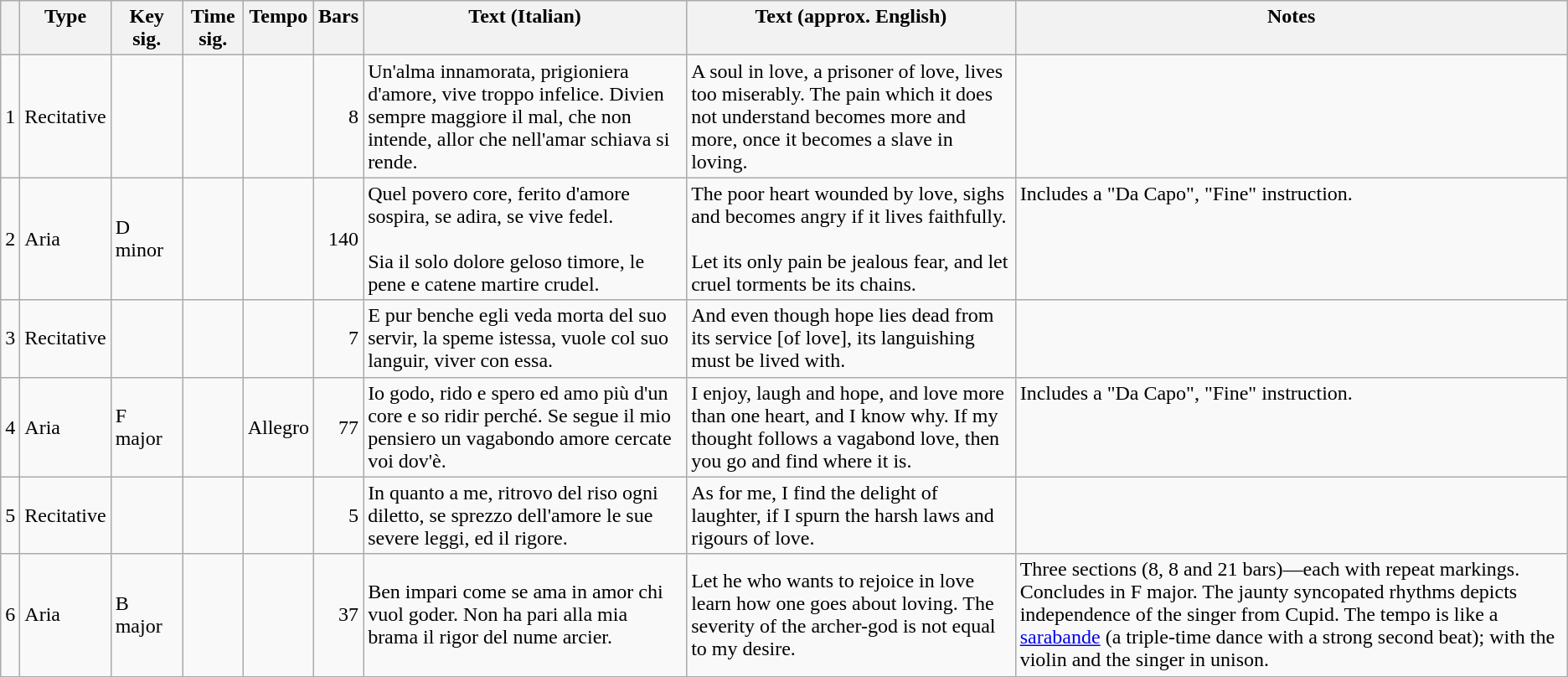<table class="wikitable" border="1">
<tr>
<th bgcolor="ececec" valign="Top"></th>
<th bgcolor="ececec" valign="Top">Type</th>
<th bgcolor="ececec" valign="Top" width="50px">Key sig.</th>
<th bgcolor="ececec" valign="Top">Time sig.</th>
<th bgcolor="ececec" valign="Top">Tempo</th>
<th bgcolor="ececec" valign="Top">Bars</th>
<th bgcolor="ececec" valign="Top">Text (Italian)</th>
<th bgcolor="ececec" valign="Top">Text (approx. English)</th>
<th bgcolor="ececec" valign="Top">Notes</th>
</tr>
<tr>
<td align="center">1</td>
<td>Recitative</td>
<td></td>
<td align="center"></td>
<td></td>
<td align="right">8</td>
<td>Un'alma innamorata, prigioniera d'amore, vive troppo infelice. Divien sempre maggiore il mal, che non intende, allor che nell'amar schiava si rende.</td>
<td valign="top">A soul in love, a prisoner of love, lives too miserably. The pain which it does not understand becomes more and more, once it becomes a slave in loving.</td>
<td></td>
</tr>
<tr>
<td align="center">2</td>
<td>Aria</td>
<td>D minor</td>
<td align="center"></td>
<td></td>
<td align="right">140</td>
<td>Quel povero core, ferito d'amore sospira, se adira, se vive fedel.<br><br>Sia il solo dolore geloso timore, le pene e catene martire crudel.</td>
<td>The poor heart wounded by love, sighs and becomes angry if it lives faithfully.<br><br>Let its only pain be jealous fear, and let cruel torments be its chains.</td>
<td valign="top">Includes a "Da Capo", "Fine" instruction.</td>
</tr>
<tr>
<td align="center">3</td>
<td>Recitative</td>
<td></td>
<td align="center"></td>
<td></td>
<td align="right">7</td>
<td>E pur benche egli veda morta del suo servir, la speme istessa, vuole col suo languir, viver con essa.</td>
<td>And even though hope lies dead from its service [of love], its languishing must be lived with.</td>
<td></td>
</tr>
<tr>
<td align="center">4</td>
<td>Aria</td>
<td>F major</td>
<td align="center"></td>
<td>Allegro</td>
<td align="right">77</td>
<td>Io godo, rido e spero ed amo più d'un core e so ridir perché. Se segue il mio pensiero un vagabondo amore cercate voi dov'è.</td>
<td>I enjoy, laugh and hope, and love more than one heart, and I know why. If my thought follows a vagabond love, then you go and find where it is.</td>
<td valign="top">Includes a "Da Capo", "Fine" instruction.</td>
</tr>
<tr>
<td align="center">5</td>
<td>Recitative</td>
<td></td>
<td align="center"></td>
<td></td>
<td align="right">5</td>
<td>In quanto a me, ritrovo del riso ogni diletto, se sprezzo dell'amore le sue severe leggi, ed il rigore.</td>
<td valign="top">As for me, I find the delight of laughter, if I spurn the harsh laws and rigours of love.</td>
<td></td>
</tr>
<tr>
<td align="center">6</td>
<td>Aria</td>
<td>B major</td>
<td align="center"></td>
<td></td>
<td align="right">37</td>
<td>Ben impari come se ama in amor chi vuol goder. Non ha pari alla mia brama il rigor del nume arcier.</td>
<td>Let he who wants to rejoice in love learn how one goes about loving. The severity of the archer-god is not equal to my desire.</td>
<td>Three sections (8, 8 and 21 bars)—each with repeat markings. Concludes in F major. The jaunty syncopated rhythms depicts independence of the singer from Cupid. The tempo is like a <a href='#'>sarabande</a> (a triple-time dance with a strong second beat); with the violin and the singer in unison.</td>
</tr>
<tr>
</tr>
</table>
